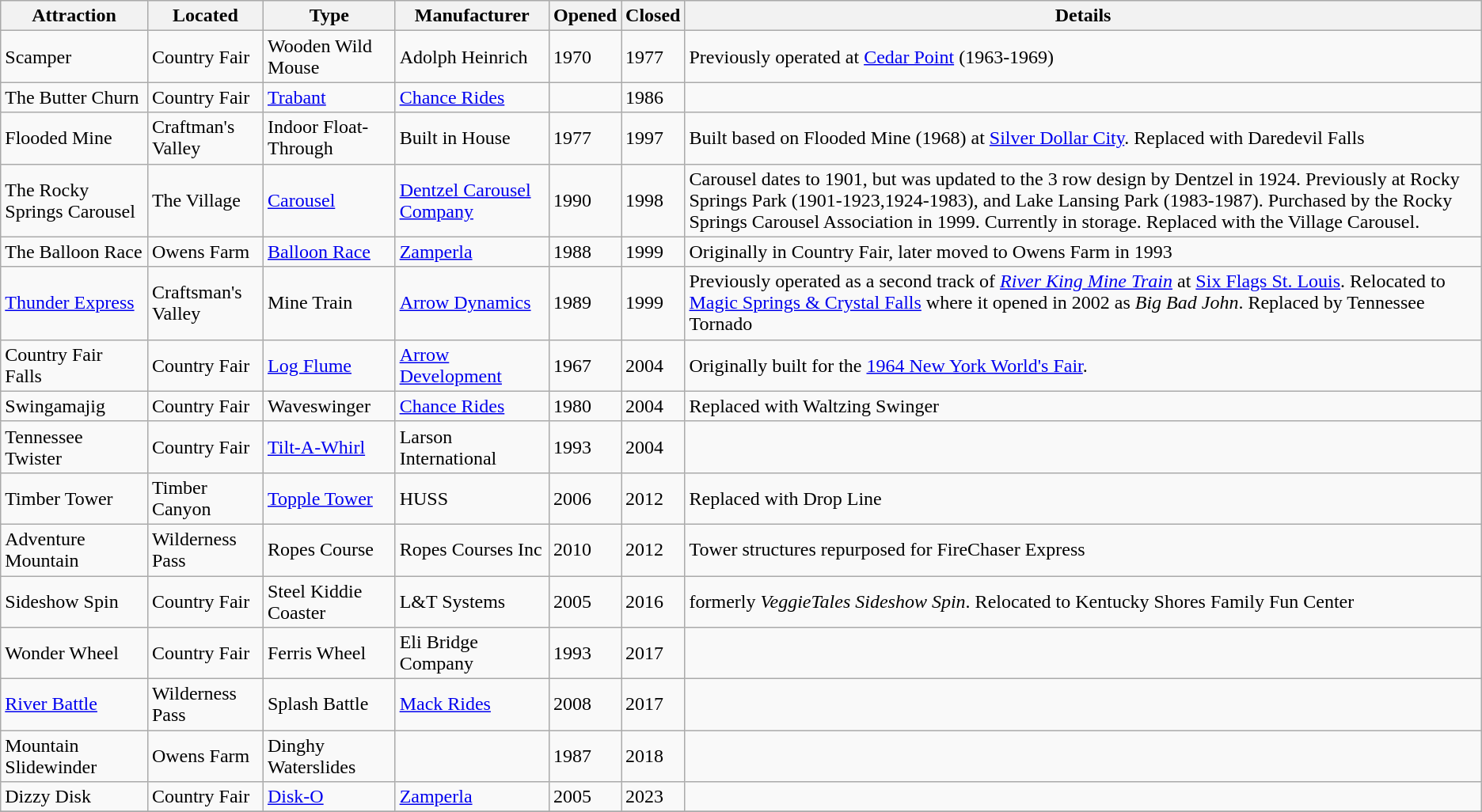<table class="wikitable sortable">
<tr>
<th scope="col">Attraction</th>
<th scope="col">Located</th>
<th scope="col">Type</th>
<th scope="col">Manufacturer</th>
<th scope="col">Opened</th>
<th scope="col">Closed</th>
<th scope="col" class="unsortable">Details</th>
</tr>
<tr>
<td>Scamper</td>
<td>Country Fair</td>
<td>Wooden Wild Mouse</td>
<td>Adolph Heinrich</td>
<td>1970</td>
<td>1977</td>
<td>Previously operated at <a href='#'>Cedar Point</a> (1963-1969)</td>
</tr>
<tr>
<td>The Butter Churn</td>
<td>Country Fair</td>
<td><a href='#'>Trabant</a></td>
<td><a href='#'>Chance Rides</a></td>
<td></td>
<td>1986</td>
<td></td>
</tr>
<tr>
<td>Flooded Mine</td>
<td>Craftman's Valley</td>
<td>Indoor Float-Through</td>
<td>Built in House</td>
<td>1977</td>
<td>1997</td>
<td>Built based on Flooded Mine (1968) at <a href='#'>Silver Dollar City</a>. Replaced with Daredevil Falls</td>
</tr>
<tr>
<td>The Rocky Springs Carousel</td>
<td>The Village</td>
<td><a href='#'>Carousel</a></td>
<td><a href='#'>Dentzel Carousel Company</a></td>
<td>1990</td>
<td>1998</td>
<td>Carousel dates to 1901, but was updated to the 3 row design by Dentzel in 1924. Previously at Rocky Springs Park (1901-1923,1924-1983), and Lake Lansing Park (1983-1987). Purchased by the Rocky Springs Carousel Association in 1999. Currently in storage. Replaced with the Village Carousel.</td>
</tr>
<tr>
<td>The Balloon Race</td>
<td>Owens Farm</td>
<td><a href='#'>Balloon Race</a></td>
<td><a href='#'>Zamperla</a></td>
<td>1988</td>
<td>1999</td>
<td>Originally in Country Fair, later moved to Owens Farm in 1993</td>
</tr>
<tr>
<td><a href='#'>Thunder Express</a></td>
<td>Craftsman's Valley</td>
<td>Mine Train</td>
<td><a href='#'>Arrow Dynamics</a></td>
<td>1989</td>
<td>1999</td>
<td>Previously operated as a second track of <em><a href='#'>River King Mine Train</a></em> at <a href='#'>Six Flags St. Louis</a>. Relocated to <a href='#'>Magic Springs & Crystal Falls</a> where it opened in 2002 as <em>Big Bad John</em>. Replaced by Tennessee Tornado</td>
</tr>
<tr>
<td>Country Fair Falls</td>
<td>Country Fair</td>
<td><a href='#'>Log Flume</a></td>
<td><a href='#'>Arrow Development</a></td>
<td>1967</td>
<td>2004</td>
<td>Originally built for the <a href='#'>1964 New York World's Fair</a>.</td>
</tr>
<tr>
<td>Swingamajig</td>
<td>Country Fair</td>
<td>Waveswinger</td>
<td><a href='#'>Chance Rides</a></td>
<td>1980</td>
<td>2004</td>
<td>Replaced with Waltzing Swinger</td>
</tr>
<tr>
<td>Tennessee Twister</td>
<td>Country Fair</td>
<td><a href='#'>Tilt-A-Whirl</a></td>
<td>Larson International</td>
<td>1993</td>
<td>2004</td>
<td></td>
</tr>
<tr>
<td>Timber Tower</td>
<td>Timber Canyon</td>
<td><a href='#'>Topple Tower</a></td>
<td>HUSS</td>
<td>2006</td>
<td>2012</td>
<td>Replaced with Drop Line</td>
</tr>
<tr>
<td>Adventure Mountain</td>
<td>Wilderness Pass</td>
<td>Ropes Course</td>
<td>Ropes Courses Inc</td>
<td>2010</td>
<td>2012</td>
<td>Tower structures repurposed for FireChaser Express</td>
</tr>
<tr>
<td>Sideshow Spin</td>
<td>Country Fair</td>
<td>Steel Kiddie Coaster</td>
<td>L&T Systems</td>
<td>2005</td>
<td>2016</td>
<td>formerly <em>VeggieTales Sideshow Spin</em>. Relocated to Kentucky Shores Family Fun Center</td>
</tr>
<tr>
<td>Wonder Wheel</td>
<td>Country Fair</td>
<td>Ferris Wheel</td>
<td>Eli Bridge Company</td>
<td>1993</td>
<td>2017</td>
<td></td>
</tr>
<tr>
<td><a href='#'>River Battle</a></td>
<td>Wilderness Pass</td>
<td>Splash Battle</td>
<td><a href='#'>Mack Rides</a></td>
<td>2008</td>
<td>2017</td>
<td></td>
</tr>
<tr>
<td>Mountain Slidewinder</td>
<td>Owens Farm</td>
<td>Dinghy Waterslides</td>
<td></td>
<td>1987</td>
<td>2018</td>
<td></td>
</tr>
<tr>
<td>Dizzy Disk</td>
<td>Country Fair</td>
<td><a href='#'>Disk-O</a></td>
<td><a href='#'>Zamperla</a></td>
<td>2005</td>
<td>2023</td>
<td></td>
</tr>
<tr>
</tr>
</table>
